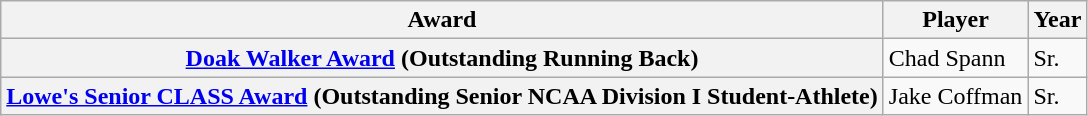<table class="wikitable">
<tr>
<th>Award</th>
<th>Player</th>
<th>Year</th>
</tr>
<tr>
<th rowspan="1"><a href='#'>Doak Walker Award</a> (Outstanding Running Back)</th>
<td>Chad Spann</td>
<td>Sr.</td>
</tr>
<tr>
<th rowspan="1"><a href='#'>Lowe's Senior CLASS Award</a> (Outstanding Senior NCAA Division I Student-Athlete)</th>
<td>Jake Coffman</td>
<td>Sr.</td>
</tr>
</table>
